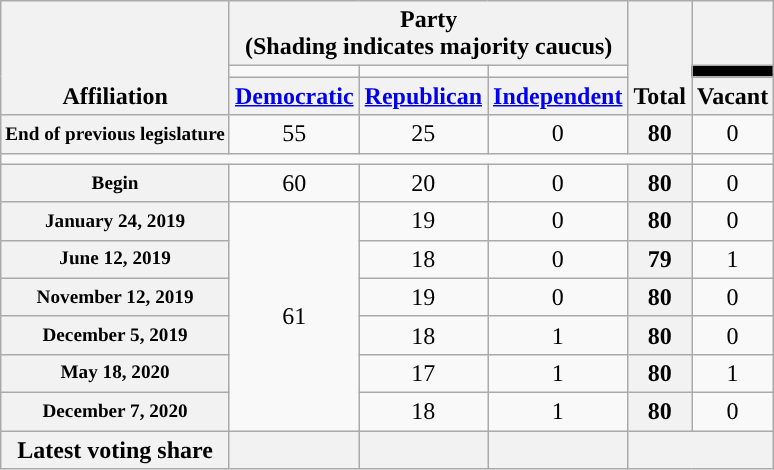<table class="wikitable" style="text-align:center">
<tr valign=bottom>
<th scope="col" rowspan=3>Affiliation</th>
<th scope="col" colspan=3>Party <div>(Shading indicates majority caucus)</div></th>
<th scope="col" rowspan=3>Total</th>
<th></th>
</tr>
<tr style="height:5px">
<td style="background-color:"></td>
<td style="background-color:"></td>
<td style="background-color:"></td>
<td style="background-color:black"></td>
</tr>
<tr>
<th scope="row"><a href='#'>Democratic</a></th>
<th><a href='#'>Republican</a></th>
<th><a href='#'>Independent</a></th>
<th>Vacant</th>
</tr>
<tr>
<th scope="row" style="white-space:nowrap; font-size:80% ">End of previous legislature</th>
<td>55</td>
<td>25</td>
<td>0</td>
<th>80</th>
<td>0</td>
</tr>
<tr>
<td colspan="5"></td>
</tr>
<tr>
<th scope="row" style="white-space:nowrap; font-size:80%">Begin</th>
<td>60</td>
<td>20</td>
<td>0</td>
<th>80</th>
<td>0</td>
</tr>
<tr>
<th scope="row" style="white-space:nowrap; font-size:80%">January 24, 2019</th>
<td rowspan="6" >61</td>
<td>19</td>
<td>0</td>
<th>80</th>
<td>0</td>
</tr>
<tr>
<th scope="row" style="white-space:nowrap; font-size:80%">June 12, 2019</th>
<td>18</td>
<td>0</td>
<th>79</th>
<td>1</td>
</tr>
<tr>
<th scope="row" style="white-space:nowrap; font-size:80%">November 12, 2019</th>
<td>19</td>
<td>0</td>
<th>80</th>
<td>0</td>
</tr>
<tr>
<th scope="row" style="white-space:nowrap; font-size:80%">December 5, 2019</th>
<td>18</td>
<td>1</td>
<th>80</th>
<td>0</td>
</tr>
<tr>
<th scope="row" style="white-space:nowrap; font-size:80%">May 18, 2020</th>
<td>17</td>
<td>1</td>
<th>80</th>
<td>1</td>
</tr>
<tr>
<th scope="row" style="white-space:nowrap; font-size:80%">December 7, 2020</th>
<td>18</td>
<td>1</td>
<th>80</th>
<td>0</td>
</tr>
<tr>
<th scope="row">Latest voting share</th>
<th></th>
<th></th>
<th></th>
<th colspan=2></th>
</tr>
</table>
